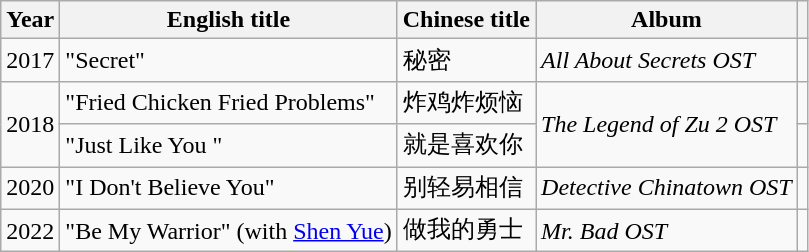<table class="wikitable">
<tr>
<th>Year</th>
<th>English title</th>
<th>Chinese title</th>
<th>Album</th>
<th></th>
</tr>
<tr>
<td>2017</td>
<td>"Secret"</td>
<td>秘密</td>
<td><em>All About Secrets OST</em></td>
<td></td>
</tr>
<tr>
<td rowspan=2>2018</td>
<td>"Fried Chicken Fried Problems"</td>
<td>炸鸡炸烦恼</td>
<td rowspan=2><em>The Legend of Zu 2 OST</em></td>
<td></td>
</tr>
<tr>
<td>"Just Like You "</td>
<td>就是喜欢你</td>
<td></td>
</tr>
<tr>
<td>2020</td>
<td>"I Don't Believe You"</td>
<td>别轻易相信</td>
<td><em>Detective Chinatown OST </em></td>
<td></td>
</tr>
<tr>
<td>2022</td>
<td>"Be My Warrior" (with <a href='#'>Shen Yue</a>)</td>
<td>做我的勇士</td>
<td><em>Mr. Bad OST</em></td>
<td></td>
</tr>
</table>
